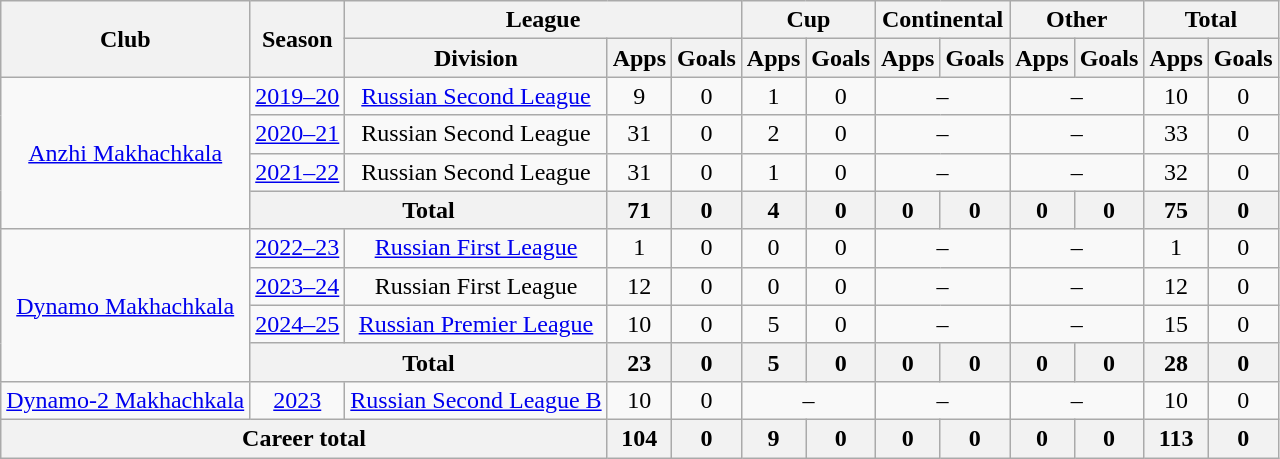<table class="wikitable" style="text-align: center;">
<tr>
<th rowspan=2>Club</th>
<th rowspan=2>Season</th>
<th colspan=3>League</th>
<th colspan=2>Cup</th>
<th colspan=2>Continental</th>
<th colspan=2>Other</th>
<th colspan=2>Total</th>
</tr>
<tr>
<th>Division</th>
<th>Apps</th>
<th>Goals</th>
<th>Apps</th>
<th>Goals</th>
<th>Apps</th>
<th>Goals</th>
<th>Apps</th>
<th>Goals</th>
<th>Apps</th>
<th>Goals</th>
</tr>
<tr>
<td rowspan="4"><a href='#'>Anzhi Makhachkala</a></td>
<td><a href='#'>2019–20</a></td>
<td><a href='#'>Russian Second League</a></td>
<td>9</td>
<td>0</td>
<td>1</td>
<td>0</td>
<td colspan=2>–</td>
<td colspan=2>–</td>
<td>10</td>
<td>0</td>
</tr>
<tr>
<td><a href='#'>2020–21</a></td>
<td>Russian Second League</td>
<td>31</td>
<td>0</td>
<td>2</td>
<td>0</td>
<td colspan=2>–</td>
<td colspan=2>–</td>
<td>33</td>
<td>0</td>
</tr>
<tr>
<td><a href='#'>2021–22</a></td>
<td>Russian Second League</td>
<td>31</td>
<td>0</td>
<td>1</td>
<td>0</td>
<td colspan=2>–</td>
<td colspan=2>–</td>
<td>32</td>
<td>0</td>
</tr>
<tr>
<th colspan=2>Total</th>
<th>71</th>
<th>0</th>
<th>4</th>
<th>0</th>
<th>0</th>
<th>0</th>
<th>0</th>
<th>0</th>
<th>75</th>
<th>0</th>
</tr>
<tr>
<td rowspan="4"><a href='#'>Dynamo Makhachkala</a></td>
<td><a href='#'>2022–23</a></td>
<td><a href='#'>Russian First League</a></td>
<td>1</td>
<td>0</td>
<td>0</td>
<td>0</td>
<td colspan=2>–</td>
<td colspan=2>–</td>
<td>1</td>
<td>0</td>
</tr>
<tr>
<td><a href='#'>2023–24</a></td>
<td>Russian First League</td>
<td>12</td>
<td>0</td>
<td>0</td>
<td>0</td>
<td colspan=2>–</td>
<td colspan=2>–</td>
<td>12</td>
<td>0</td>
</tr>
<tr>
<td><a href='#'>2024–25</a></td>
<td><a href='#'>Russian Premier League</a></td>
<td>10</td>
<td>0</td>
<td>5</td>
<td>0</td>
<td colspan=2>–</td>
<td colspan=2>–</td>
<td>15</td>
<td>0</td>
</tr>
<tr>
<th colspan=2>Total</th>
<th>23</th>
<th>0</th>
<th>5</th>
<th>0</th>
<th>0</th>
<th>0</th>
<th>0</th>
<th>0</th>
<th>28</th>
<th>0</th>
</tr>
<tr>
<td><a href='#'>Dynamo-2 Makhachkala</a></td>
<td><a href='#'>2023</a></td>
<td><a href='#'>Russian Second League B</a></td>
<td>10</td>
<td>0</td>
<td colspan=2>–</td>
<td colspan=2>–</td>
<td colspan=2>–</td>
<td>10</td>
<td>0</td>
</tr>
<tr>
<th colspan=3>Career total</th>
<th>104</th>
<th>0</th>
<th>9</th>
<th>0</th>
<th>0</th>
<th>0</th>
<th>0</th>
<th>0</th>
<th>113</th>
<th>0</th>
</tr>
</table>
